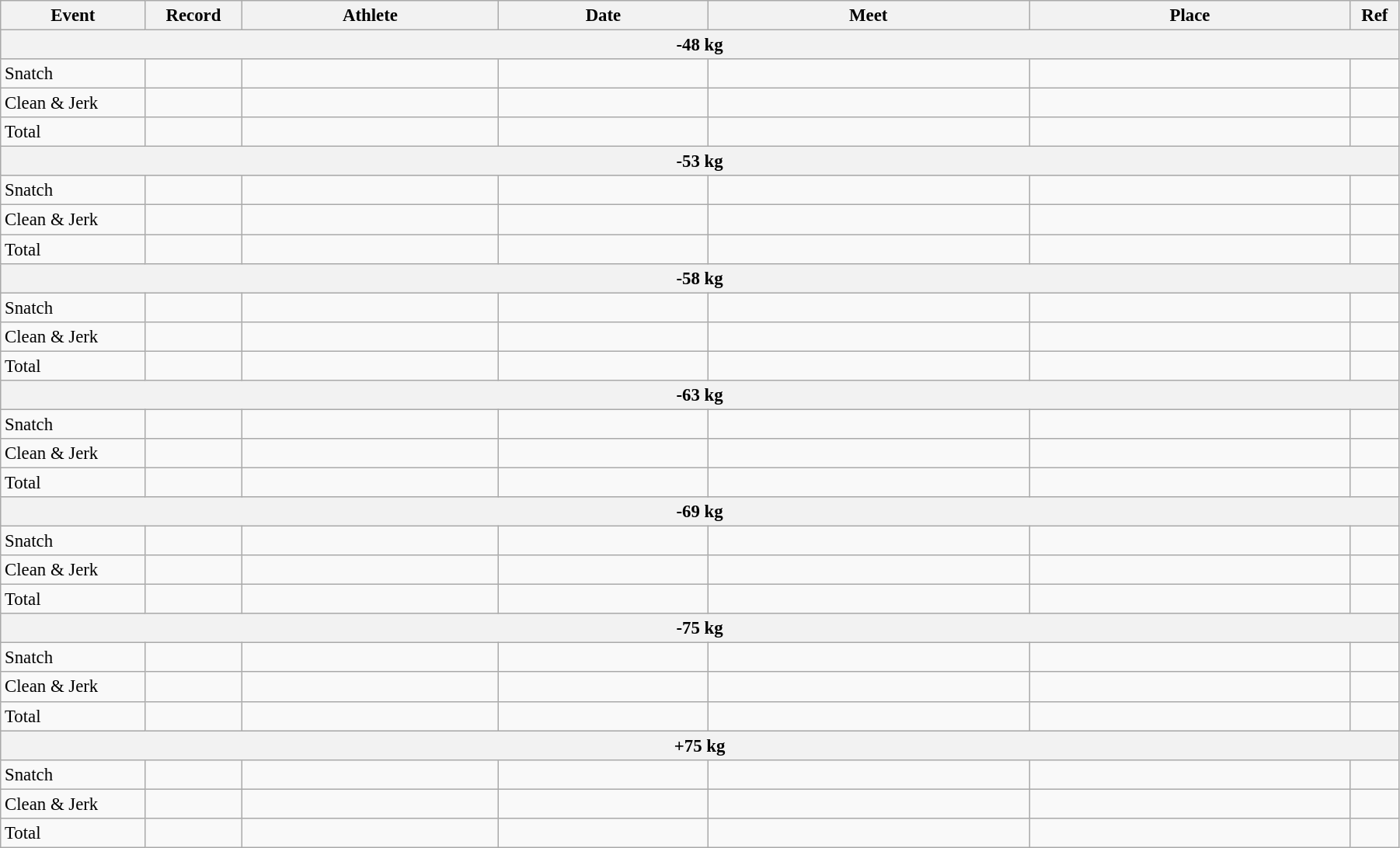<table class="wikitable" style="font-size:95%; width: 95%;">
<tr>
<th width=9%>Event</th>
<th width=6%>Record</th>
<th width=16%>Athlete</th>
<th width=13%>Date</th>
<th width=20%>Meet</th>
<th width=20%>Place</th>
<th width=3%>Ref</th>
</tr>
<tr bgcolor="#DDDDDD">
<th colspan="7">-48 kg</th>
</tr>
<tr>
<td>Snatch</td>
<td></td>
<td></td>
<td></td>
<td></td>
<td></td>
<td></td>
</tr>
<tr>
<td>Clean & Jerk</td>
<td></td>
<td></td>
<td></td>
<td></td>
<td></td>
<td></td>
</tr>
<tr>
<td>Total</td>
<td></td>
<td></td>
<td></td>
<td></td>
<td></td>
<td></td>
</tr>
<tr bgcolor="#DDDDDD">
<th colspan="7">-53 kg</th>
</tr>
<tr>
<td>Snatch</td>
<td></td>
<td></td>
<td></td>
<td></td>
<td></td>
<td></td>
</tr>
<tr>
<td>Clean & Jerk</td>
<td></td>
<td></td>
<td></td>
<td></td>
<td></td>
<td></td>
</tr>
<tr>
<td>Total</td>
<td></td>
<td></td>
<td></td>
<td></td>
<td></td>
<td></td>
</tr>
<tr bgcolor="#DDDDDD">
<th colspan="7">-58 kg</th>
</tr>
<tr>
<td>Snatch</td>
<td></td>
<td></td>
<td></td>
<td></td>
<td></td>
<td></td>
</tr>
<tr>
<td>Clean & Jerk</td>
<td></td>
<td></td>
<td></td>
<td></td>
<td></td>
<td></td>
</tr>
<tr>
<td>Total</td>
<td></td>
<td></td>
<td></td>
<td></td>
<td></td>
<td></td>
</tr>
<tr bgcolor="#DDDDDD">
<th colspan="7">-63 kg</th>
</tr>
<tr>
<td>Snatch</td>
<td align=center></td>
<td></td>
<td></td>
<td></td>
<td></td>
<td></td>
</tr>
<tr>
<td>Clean & Jerk</td>
<td align=center></td>
<td></td>
<td></td>
<td></td>
<td></td>
<td></td>
</tr>
<tr>
<td>Total</td>
<td align=center></td>
<td></td>
<td></td>
<td></td>
<td></td>
<td></td>
</tr>
<tr bgcolor="#DDDDDD">
<th colspan="7">-69 kg</th>
</tr>
<tr>
<td>Snatch</td>
<td></td>
<td></td>
<td></td>
<td></td>
<td></td>
<td></td>
</tr>
<tr>
<td>Clean & Jerk</td>
<td></td>
<td></td>
<td></td>
<td></td>
<td></td>
<td></td>
</tr>
<tr>
<td>Total</td>
<td></td>
<td></td>
<td></td>
<td></td>
<td></td>
<td></td>
</tr>
<tr bgcolor="#DDDDDD">
<th colspan="7">-75 kg</th>
</tr>
<tr>
<td>Snatch</td>
<td></td>
<td></td>
<td></td>
<td></td>
<td></td>
<td></td>
</tr>
<tr>
<td>Clean & Jerk</td>
<td></td>
<td></td>
<td></td>
<td></td>
<td></td>
<td></td>
</tr>
<tr>
<td>Total</td>
<td></td>
<td></td>
<td></td>
<td></td>
<td></td>
<td></td>
</tr>
<tr bgcolor="#DDDDDD">
<th colspan="7">+75 kg</th>
</tr>
<tr>
<td>Snatch</td>
<td></td>
<td></td>
<td></td>
<td></td>
<td></td>
<td></td>
</tr>
<tr>
<td>Clean & Jerk</td>
<td></td>
<td></td>
<td></td>
<td></td>
<td></td>
<td></td>
</tr>
<tr>
<td>Total</td>
<td></td>
<td></td>
<td></td>
<td></td>
<td></td>
<td></td>
</tr>
</table>
